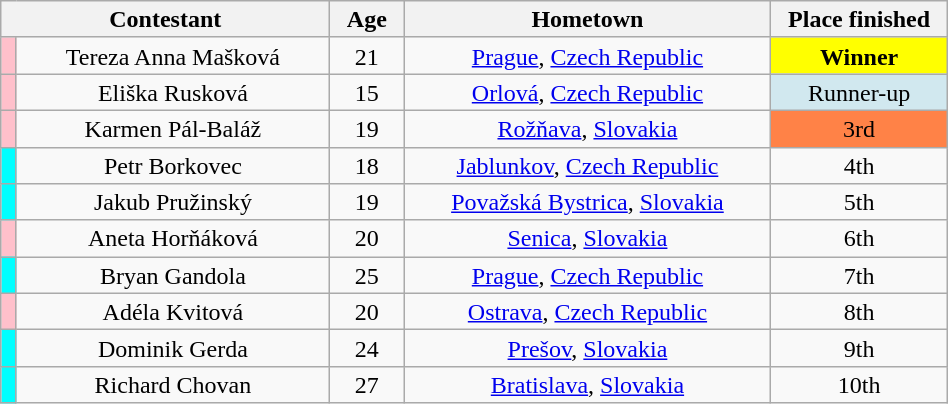<table class="wikitable sortable" style="text-align:center; line-height:17px; width:50%; white-space:nowrap">
<tr>
<th style="width:20%" colspan="2">Contestant</th>
<th style="width:05%">Age</th>
<th style="width:18%">Hometown</th>
<th style="width:05%">Place finished</th>
</tr>
<tr>
<th style="background:pink;"></th>
<td>Tereza Anna Mašková</td>
<td>21</td>
<td><a href='#'>Prague</a>, <a href='#'>Czech Republic</a></td>
<td style="background:yellow;"><strong>Winner</strong></td>
</tr>
<tr>
<th style="background:pink;"></th>
<td>Eliška Rusková</td>
<td>15</td>
<td><a href='#'>Orlová</a>, <a href='#'>Czech Republic</a></td>
<td style="background:#D1E8EF;">Runner-up</td>
</tr>
<tr>
<th style="background:pink;"></th>
<td>Karmen Pál-Baláž</td>
<td>19</td>
<td><a href='#'>Rožňava</a>, <a href='#'>Slovakia</a></td>
<td style="background:#FF8247;">3rd</td>
</tr>
<tr>
<th style="background:cyan;"></th>
<td>Petr Borkovec</td>
<td>18</td>
<td><a href='#'>Jablunkov</a>, <a href='#'>Czech Republic</a></td>
<td>4th</td>
</tr>
<tr>
<th style="background:cyan;"></th>
<td>Jakub Pružinský</td>
<td>19</td>
<td><a href='#'>Považská Bystrica</a>, <a href='#'>Slovakia</a></td>
<td>5th</td>
</tr>
<tr>
<th style="background:pink;"></th>
<td>Aneta Horňáková</td>
<td>20</td>
<td><a href='#'>Senica</a>, <a href='#'>Slovakia</a></td>
<td>6th</td>
</tr>
<tr>
<th style="background:cyan;"></th>
<td>Bryan Gandola</td>
<td>25</td>
<td><a href='#'>Prague</a>, <a href='#'>Czech Republic</a></td>
<td>7th</td>
</tr>
<tr>
<th style="background:pink;"></th>
<td>Adéla Kvitová</td>
<td>20</td>
<td><a href='#'>Ostrava</a>, <a href='#'>Czech Republic</a></td>
<td>8th</td>
</tr>
<tr>
<th style="background:cyan;"></th>
<td>Dominik Gerda</td>
<td>24</td>
<td><a href='#'>Prešov</a>, <a href='#'>Slovakia</a></td>
<td>9th</td>
</tr>
<tr>
<th style="background:cyan;"></th>
<td>Richard Chovan</td>
<td>27</td>
<td><a href='#'>Bratislava</a>, <a href='#'>Slovakia</a></td>
<td>10th</td>
</tr>
</table>
